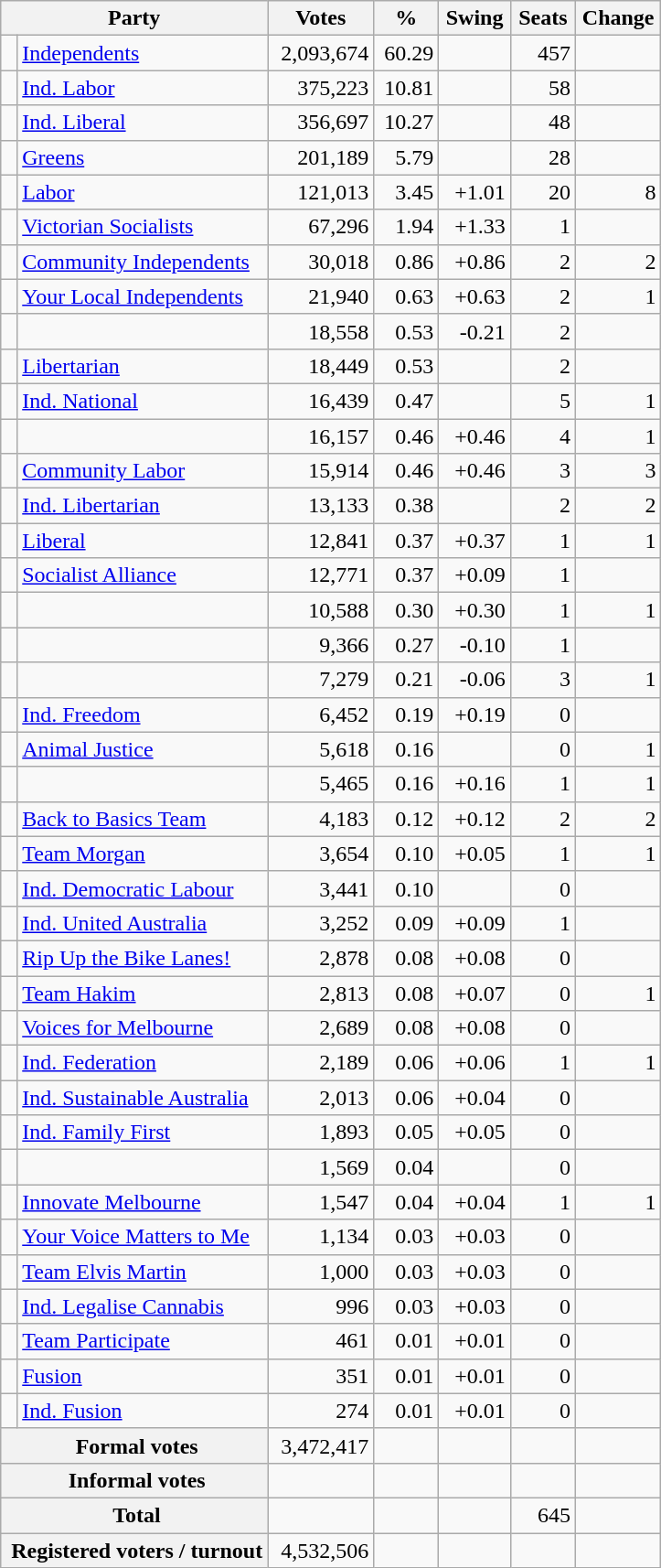<table class="wikitable" style="text-align:right; margin-bottom:0">
<tr>
<th style="width:10px;" colspan=3>Party</th>
<th style="width:70px;">Votes</th>
<th style="width:40px;">%</th>
<th style="width:40px;">Swing</th>
<th style="width:40px;">Seats</th>
<th style="width:40px;">Change</th>
</tr>
<tr>
<td> </td>
<td colspan="2" style="text-align:left;"><a href='#'>Independents</a></td>
<td style="width:70px;">2,093,674</td>
<td style="width:40px;">60.29</td>
<td style="width:45px;"></td>
<td style="width:40px;">457</td>
<td style="width:55px;"></td>
</tr>
<tr>
<td> </td>
<td colspan="2" style="text-align:left;"><a href='#'>Ind. Labor</a></td>
<td>375,223</td>
<td>10.81</td>
<td></td>
<td>58</td>
<td></td>
</tr>
<tr>
<td> </td>
<td colspan="2" style="text-align:left;"><a href='#'>Ind. Liberal</a></td>
<td>356,697</td>
<td>10.27</td>
<td></td>
<td>48</td>
<td></td>
</tr>
<tr>
<td> </td>
<td colspan="2" style="text-align:left;"><a href='#'>Greens</a></td>
<td>201,189</td>
<td>5.79</td>
<td></td>
<td>28</td>
<td></td>
</tr>
<tr>
<td> </td>
<td colspan="2" style="text-align:left;"><a href='#'>Labor</a></td>
<td>121,013</td>
<td>3.45</td>
<td>+1.01</td>
<td>20</td>
<td> 8</td>
</tr>
<tr>
<td> </td>
<td colspan="2" style="text-align:left;"><a href='#'>Victorian Socialists</a></td>
<td>67,296</td>
<td>1.94</td>
<td>+1.33</td>
<td>1</td>
<td></td>
</tr>
<tr>
<td> </td>
<td colspan="2" style="text-align:left;"><a href='#'>Community Independents</a> </td>
<td>30,018</td>
<td>0.86</td>
<td>+0.86</td>
<td>2</td>
<td> 2</td>
</tr>
<tr>
<td> </td>
<td colspan="2" style="text-align:left;"><a href='#'>Your Local Independents</a> </td>
<td>21,940</td>
<td>0.63</td>
<td>+0.63</td>
<td>2</td>
<td> 1</td>
</tr>
<tr>
<td> </td>
<td colspan="2" style="text-align:left;"> </td>
<td>18,558</td>
<td>0.53</td>
<td>-0.21</td>
<td>2</td>
<td></td>
</tr>
<tr>
<td> </td>
<td colspan="2" style="text-align:left;"><a href='#'>Libertarian</a></td>
<td>18,449</td>
<td>0.53</td>
<td></td>
<td>2</td>
<td></td>
</tr>
<tr>
<td> </td>
<td colspan="2" style="text-align:left;"><a href='#'>Ind. National</a></td>
<td>16,439</td>
<td>0.47</td>
<td></td>
<td>5</td>
<td> 1</td>
</tr>
<tr>
<td> </td>
<td colspan="2" style="text-align:left;"> </td>
<td>16,157</td>
<td>0.46</td>
<td>+0.46</td>
<td>4</td>
<td> 1</td>
</tr>
<tr>
<td> </td>
<td colspan="2" style="text-align:left;"><a href='#'>Community Labor</a> </td>
<td>15,914</td>
<td>0.46</td>
<td>+0.46</td>
<td>3</td>
<td> 3</td>
</tr>
<tr>
<td> </td>
<td colspan="2" style="text-align:left;"><a href='#'>Ind. Libertarian</a></td>
<td>13,133</td>
<td>0.38</td>
<td></td>
<td>2</td>
<td> 2</td>
</tr>
<tr>
<td> </td>
<td colspan="2" style="text-align:left;"><a href='#'>Liberal</a></td>
<td>12,841</td>
<td>0.37</td>
<td>+0.37</td>
<td>1</td>
<td> 1</td>
</tr>
<tr>
<td> </td>
<td colspan="2" style="text-align:left;"><a href='#'>Socialist Alliance</a></td>
<td>12,771</td>
<td>0.37</td>
<td>+0.09</td>
<td>1</td>
<td></td>
</tr>
<tr>
<td> </td>
<td colspan="2" style="text-align:left;"> </td>
<td>10,588</td>
<td>0.30</td>
<td>+0.30</td>
<td>1</td>
<td> 1</td>
</tr>
<tr>
<td> </td>
<td colspan="2" style="text-align:left;"> </td>
<td>9,366</td>
<td>0.27</td>
<td>-0.10</td>
<td>1</td>
<td></td>
</tr>
<tr>
<td> </td>
<td colspan="2" style="text-align:left;"> </td>
<td>7,279</td>
<td>0.21</td>
<td>-0.06</td>
<td>3</td>
<td> 1</td>
</tr>
<tr>
<td> </td>
<td colspan="2" style="text-align:left;"><a href='#'>Ind. Freedom</a></td>
<td>6,452</td>
<td>0.19</td>
<td>+0.19</td>
<td>0</td>
<td></td>
</tr>
<tr>
<td> </td>
<td colspan="2" style="text-align:left;"><a href='#'>Animal Justice</a></td>
<td>5,618</td>
<td>0.16</td>
<td></td>
<td>0</td>
<td> 1</td>
</tr>
<tr>
<td> </td>
<td colspan="2" style="text-align:left;"> </td>
<td>5,465</td>
<td>0.16</td>
<td>+0.16</td>
<td>1</td>
<td> 1</td>
</tr>
<tr>
<td> </td>
<td colspan="2" style="text-align:left;"><a href='#'>Back to Basics Team</a> </td>
<td>4,183</td>
<td>0.12</td>
<td>+0.12</td>
<td>2</td>
<td> 2</td>
</tr>
<tr>
<td> </td>
<td colspan="2" style="text-align:left;"><a href='#'>Team Morgan</a> </td>
<td>3,654</td>
<td>0.10</td>
<td>+0.05</td>
<td>1</td>
<td> 1</td>
</tr>
<tr>
<td> </td>
<td colspan="2" style="text-align:left;"><a href='#'>Ind. Democratic Labour</a></td>
<td>3,441</td>
<td>0.10</td>
<td></td>
<td>0</td>
<td></td>
</tr>
<tr>
<td> </td>
<td colspan="2" style="text-align:left;"><a href='#'>Ind. United Australia</a></td>
<td>3,252</td>
<td>0.09</td>
<td>+0.09</td>
<td>1</td>
<td></td>
</tr>
<tr>
<td> </td>
<td colspan="2" style="text-align:left;"><a href='#'>Rip Up the Bike Lanes!</a> </td>
<td>2,878</td>
<td>0.08</td>
<td>+0.08</td>
<td>0</td>
<td></td>
</tr>
<tr>
<td> </td>
<td colspan="2" style="text-align:left;"><a href='#'>Team Hakim</a> </td>
<td>2,813</td>
<td>0.08</td>
<td>+0.07</td>
<td>0</td>
<td> 1</td>
</tr>
<tr>
<td> </td>
<td colspan="2" style="text-align:left;"><a href='#'>Voices for Melbourne</a> </td>
<td>2,689</td>
<td>0.08</td>
<td>+0.08</td>
<td>0</td>
<td></td>
</tr>
<tr>
<td> </td>
<td colspan="2" style="text-align:left;"><a href='#'>Ind. Federation</a></td>
<td>2,189</td>
<td>0.06</td>
<td>+0.06</td>
<td>1</td>
<td> 1</td>
</tr>
<tr>
<td> </td>
<td colspan="2" style="text-align:left;"><a href='#'>Ind. Sustainable Australia</a></td>
<td>2,013</td>
<td>0.06</td>
<td>+0.04</td>
<td>0</td>
<td></td>
</tr>
<tr>
<td> </td>
<td colspan="2" style="text-align:left;"><a href='#'>Ind. Family First</a></td>
<td>1,893</td>
<td>0.05</td>
<td>+0.05</td>
<td>0</td>
<td></td>
</tr>
<tr>
<td> </td>
<td colspan="2" style="text-align:left;"></td>
<td>1,569</td>
<td>0.04</td>
<td></td>
<td>0</td>
<td></td>
</tr>
<tr>
<td> </td>
<td colspan="2" style="text-align:left;"><a href='#'>Innovate Melbourne</a> </td>
<td>1,547</td>
<td>0.04</td>
<td>+0.04</td>
<td>1</td>
<td> 1</td>
</tr>
<tr>
<td> </td>
<td colspan="2" style="text-align:left;"><a href='#'>Your Voice Matters to Me</a> </td>
<td>1,134</td>
<td>0.03</td>
<td>+0.03</td>
<td>0</td>
<td></td>
</tr>
<tr>
<td> </td>
<td colspan="2" style="text-align:left;"><a href='#'>Team Elvis Martin</a> </td>
<td>1,000</td>
<td>0.03</td>
<td>+0.03</td>
<td>0</td>
<td></td>
</tr>
<tr>
<td> </td>
<td colspan="2" style="text-align:left;"><a href='#'>Ind. Legalise Cannabis</a></td>
<td>996</td>
<td>0.03</td>
<td>+0.03</td>
<td>0</td>
<td></td>
</tr>
<tr>
<td> </td>
<td colspan="2" style="text-align:left;"><a href='#'>Team Participate</a> </td>
<td>461</td>
<td>0.01</td>
<td>+0.01</td>
<td>0</td>
<td></td>
</tr>
<tr>
<td> </td>
<td colspan="2" style="text-align:left;"><a href='#'>Fusion</a></td>
<td>351</td>
<td>0.01</td>
<td>+0.01</td>
<td>0</td>
<td></td>
</tr>
<tr>
<td> </td>
<td colspan="2" style="text-align:left;"><a href='#'>Ind. Fusion</a></td>
<td>274</td>
<td>0.01</td>
<td>+0.01</td>
<td>0</td>
<td></td>
</tr>
<tr>
<th colspan="3"> Formal votes</th>
<td>3,472,417</td>
<td></td>
<td></td>
<td></td>
<td></td>
</tr>
<tr>
<th colspan="3"> Informal votes</th>
<td></td>
<td></td>
<td></td>
<td></td>
<td></td>
</tr>
<tr>
<th colspan="3"> Total</th>
<td></td>
<td></td>
<td></td>
<td>645</td>
<td></td>
</tr>
<tr>
<th colspan="3"> Registered voters / turnout</th>
<td>4,532,506</td>
<td></td>
<td></td>
<td></td>
<td></td>
</tr>
</table>
